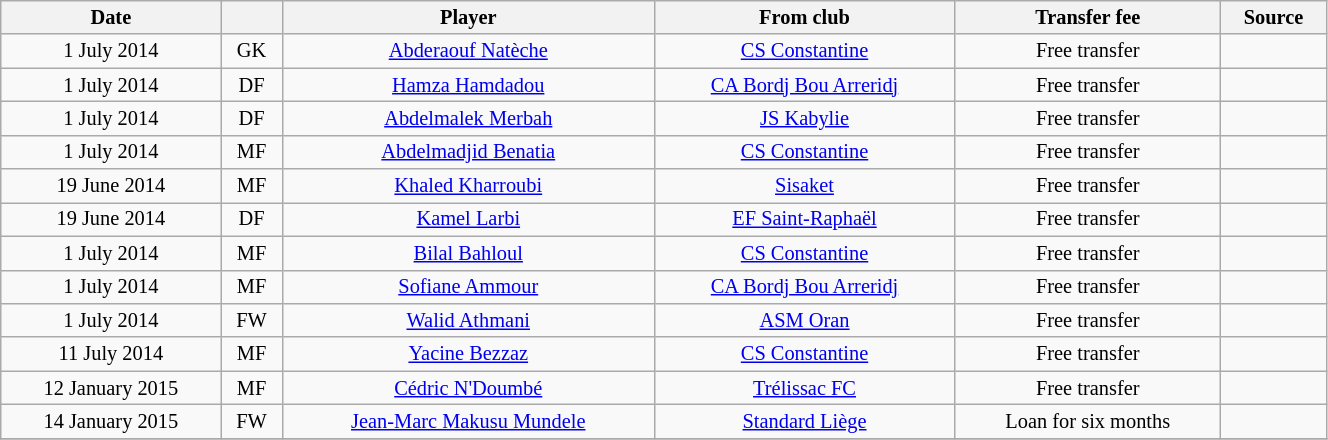<table class="wikitable sortable" style="width:70%; text-align:center; font-size:85%; text-align:centre;">
<tr>
<th>Date</th>
<th></th>
<th>Player</th>
<th>From club</th>
<th>Transfer fee</th>
<th>Source</th>
</tr>
<tr>
<td>1 July 2014</td>
<td>GK</td>
<td> <a href='#'>Abderaouf Natèche</a></td>
<td><a href='#'>CS Constantine</a></td>
<td>Free transfer</td>
<td></td>
</tr>
<tr>
<td>1 July 2014</td>
<td>DF</td>
<td> <a href='#'>Hamza Hamdadou</a></td>
<td><a href='#'>CA Bordj Bou Arreridj</a></td>
<td>Free transfer</td>
<td></td>
</tr>
<tr>
<td>1 July 2014</td>
<td>DF</td>
<td> <a href='#'>Abdelmalek Merbah</a></td>
<td><a href='#'>JS Kabylie</a></td>
<td>Free transfer</td>
<td></td>
</tr>
<tr>
<td>1 July 2014</td>
<td>MF</td>
<td> <a href='#'>Abdelmadjid Benatia</a></td>
<td><a href='#'>CS Constantine</a></td>
<td>Free transfer</td>
<td></td>
</tr>
<tr>
<td>19 June 2014</td>
<td>MF</td>
<td> <a href='#'>Khaled Kharroubi</a></td>
<td> <a href='#'>Sisaket</a></td>
<td>Free transfer</td>
<td></td>
</tr>
<tr>
<td>19 June 2014</td>
<td>DF</td>
<td> <a href='#'>Kamel Larbi</a></td>
<td> <a href='#'>EF Saint-Raphaël</a></td>
<td>Free transfer</td>
<td></td>
</tr>
<tr>
<td>1 July 2014</td>
<td>MF</td>
<td> <a href='#'>Bilal Bahloul</a></td>
<td><a href='#'>CS Constantine</a></td>
<td>Free transfer</td>
<td></td>
</tr>
<tr>
<td>1 July 2014</td>
<td>MF</td>
<td> <a href='#'>Sofiane Ammour</a></td>
<td><a href='#'>CA Bordj Bou Arreridj</a></td>
<td>Free transfer</td>
<td></td>
</tr>
<tr>
<td>1 July 2014</td>
<td>FW</td>
<td> <a href='#'>Walid Athmani</a></td>
<td><a href='#'>ASM Oran</a></td>
<td>Free transfer</td>
<td></td>
</tr>
<tr>
<td>11 July 2014</td>
<td>MF</td>
<td> <a href='#'>Yacine Bezzaz</a></td>
<td><a href='#'>CS Constantine</a></td>
<td>Free transfer</td>
<td></td>
</tr>
<tr>
<td>12 January 2015</td>
<td>MF</td>
<td> <a href='#'>Cédric N'Doumbé</a></td>
<td> <a href='#'>Trélissac FC</a></td>
<td>Free transfer</td>
<td></td>
</tr>
<tr>
<td>14 January 2015</td>
<td>FW</td>
<td> <a href='#'>Jean-Marc Makusu Mundele</a></td>
<td> <a href='#'>Standard Liège</a></td>
<td>Loan for six months</td>
<td></td>
</tr>
<tr>
</tr>
</table>
